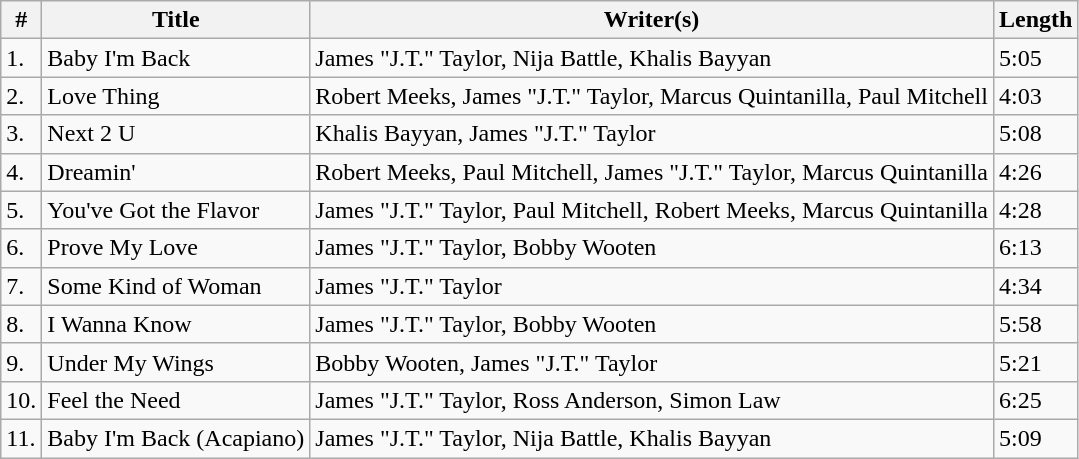<table class="wikitable">
<tr>
<th>#</th>
<th>Title</th>
<th>Writer(s)</th>
<th>Length</th>
</tr>
<tr>
<td>1.</td>
<td>Baby I'm Back</td>
<td>James "J.T." Taylor, Nija Battle,  Khalis Bayyan</td>
<td>5:05</td>
</tr>
<tr>
<td>2.</td>
<td>Love Thing</td>
<td>Robert Meeks, James "J.T." Taylor, Marcus Quintanilla, Paul Mitchell</td>
<td>4:03</td>
</tr>
<tr>
<td>3.</td>
<td>Next 2 U</td>
<td>Khalis Bayyan, James "J.T." Taylor</td>
<td>5:08</td>
</tr>
<tr>
<td>4.</td>
<td>Dreamin'</td>
<td>Robert Meeks, Paul Mitchell, James "J.T." Taylor, Marcus Quintanilla</td>
<td>4:26</td>
</tr>
<tr>
<td>5.</td>
<td>You've Got the Flavor</td>
<td>James "J.T." Taylor, Paul Mitchell, Robert Meeks, Marcus Quintanilla</td>
<td>4:28</td>
</tr>
<tr>
<td>6.</td>
<td>Prove My Love</td>
<td>James "J.T." Taylor, Bobby Wooten</td>
<td>6:13</td>
</tr>
<tr>
<td>7.</td>
<td>Some Kind of Woman</td>
<td>James "J.T." Taylor</td>
<td>4:34</td>
</tr>
<tr>
<td>8.</td>
<td>I Wanna Know</td>
<td>James "J.T." Taylor, Bobby Wooten</td>
<td>5:58</td>
</tr>
<tr>
<td>9.</td>
<td>Under My Wings</td>
<td>Bobby Wooten, James "J.T." Taylor</td>
<td>5:21</td>
</tr>
<tr>
<td>10.</td>
<td>Feel the Need</td>
<td>James "J.T." Taylor, Ross Anderson, Simon Law</td>
<td>6:25</td>
</tr>
<tr>
<td>11.</td>
<td>Baby I'm Back (Acapiano)</td>
<td>James "J.T." Taylor, Nija Battle, Khalis Bayyan</td>
<td>5:09</td>
</tr>
</table>
